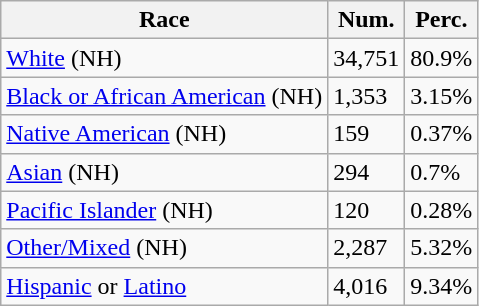<table class="wikitable">
<tr>
<th>Race</th>
<th>Num.</th>
<th>Perc.</th>
</tr>
<tr>
<td><a href='#'>White</a> (NH)</td>
<td>34,751</td>
<td>80.9%</td>
</tr>
<tr>
<td><a href='#'>Black or African American</a> (NH)</td>
<td>1,353</td>
<td>3.15%</td>
</tr>
<tr>
<td><a href='#'>Native American</a> (NH)</td>
<td>159</td>
<td>0.37%</td>
</tr>
<tr>
<td><a href='#'>Asian</a> (NH)</td>
<td>294</td>
<td>0.7%</td>
</tr>
<tr>
<td><a href='#'>Pacific Islander</a> (NH)</td>
<td>120</td>
<td>0.28%</td>
</tr>
<tr>
<td><a href='#'>Other/Mixed</a> (NH)</td>
<td>2,287</td>
<td>5.32%</td>
</tr>
<tr>
<td><a href='#'>Hispanic</a> or <a href='#'>Latino</a></td>
<td>4,016</td>
<td>9.34%</td>
</tr>
</table>
